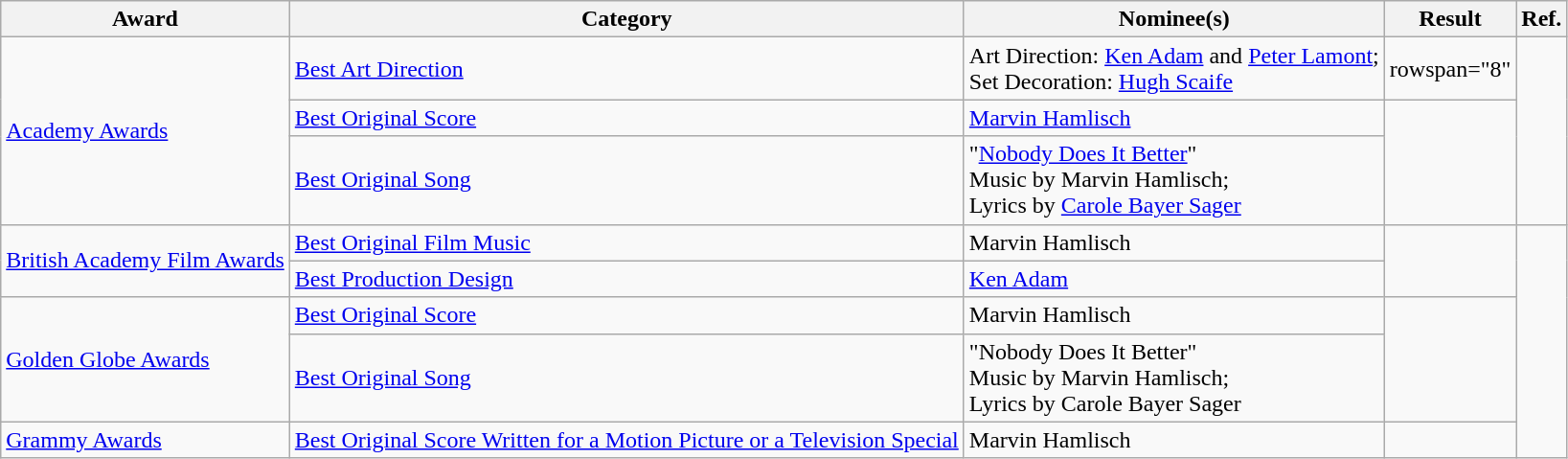<table class="wikitable plainrowheaders">
<tr>
<th>Award</th>
<th>Category</th>
<th>Nominee(s)</th>
<th>Result</th>
<th>Ref.</th>
</tr>
<tr>
<td rowspan="3"><a href='#'>Academy Awards</a></td>
<td><a href='#'>Best Art Direction</a></td>
<td>Art Direction: <a href='#'>Ken Adam</a> and <a href='#'>Peter Lamont</a>; <br> Set Decoration: <a href='#'>Hugh Scaife</a></td>
<td>rowspan="8" </td>
<td align="center" rowspan="3"></td>
</tr>
<tr>
<td><a href='#'>Best Original Score</a></td>
<td><a href='#'>Marvin Hamlisch</a></td>
</tr>
<tr>
<td><a href='#'>Best Original Song</a></td>
<td>"<a href='#'>Nobody Does It Better</a>" <br> Music by Marvin Hamlisch; <br> Lyrics by <a href='#'>Carole Bayer Sager</a></td>
</tr>
<tr>
<td rowspan="2"><a href='#'>British Academy Film Awards</a></td>
<td><a href='#'>Best Original Film Music</a></td>
<td>Marvin Hamlisch</td>
<td align="center" rowspan="2"></td>
</tr>
<tr>
<td><a href='#'>Best Production Design</a></td>
<td><a href='#'>Ken Adam</a></td>
</tr>
<tr>
<td rowspan="2"><a href='#'>Golden Globe Awards</a></td>
<td><a href='#'>Best Original Score</a></td>
<td>Marvin Hamlisch</td>
<td align="center" rowspan="2"></td>
</tr>
<tr>
<td><a href='#'>Best Original Song</a></td>
<td>"Nobody Does It Better" <br> Music by Marvin Hamlisch; <br> Lyrics by Carole Bayer Sager</td>
</tr>
<tr>
<td><a href='#'>Grammy Awards</a></td>
<td><a href='#'>Best Original Score Written for a Motion Picture or a Television Special</a></td>
<td>Marvin Hamlisch</td>
<td align="center"></td>
</tr>
</table>
